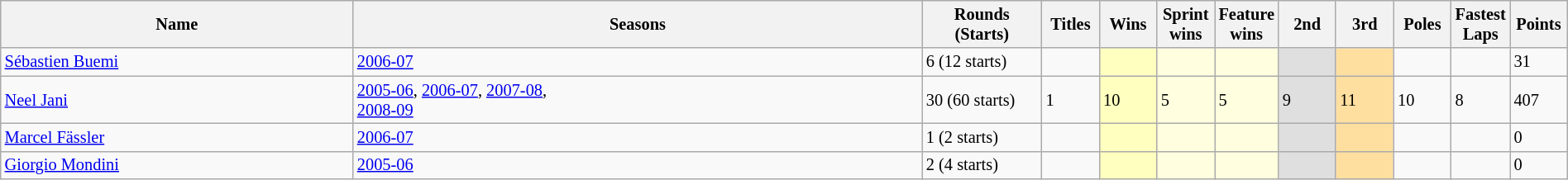<table class="wikitable sortable" style="font-size: 85%" width="100%">
<tr>
<th>Name</th>
<th>Seasons</th>
<th width=90px>Rounds<br>(Starts)</th>
<th width=40px>Titles</th>
<th width=40px>Wins</th>
<th width=40px>Sprint<br>wins</th>
<th width=40px>Feature<br>wins</th>
<th width=40px>2nd</th>
<th width=40px>3rd</th>
<th width=40px>Poles</th>
<th width=40px>Fastest<br>Laps</th>
<th width=40px>Points</th>
</tr>
<tr>
<td><a href='#'>Sébastien Buemi</a></td>
<td><a href='#'>2006-07</a></td>
<td>6 (12 starts)</td>
<td></td>
<td style="background:#FFFFBF;"></td>
<td style="background:#FFFFDF;"></td>
<td style="background:#FFFFDF;"></td>
<td style="background:#DFDFDF;"></td>
<td style="background:#FFDF9F;"></td>
<td></td>
<td></td>
<td>31</td>
</tr>
<tr>
<td><a href='#'>Neel Jani</a></td>
<td><a href='#'>2005-06</a>, <a href='#'>2006-07</a>, <a href='#'>2007-08</a>,<br><a href='#'>2008-09</a></td>
<td>30 (60 starts)</td>
<td>1</td>
<td style="background:#FFFFBF;">10</td>
<td style="background:#FFFFDF;">5</td>
<td style="background:#FFFFDF;">5</td>
<td style="background:#DFDFDF;">9</td>
<td style="background:#FFDF9F;">11</td>
<td>10</td>
<td>8</td>
<td>407</td>
</tr>
<tr>
<td><a href='#'>Marcel Fässler</a></td>
<td><a href='#'>2006-07</a></td>
<td>1 (2 starts)</td>
<td></td>
<td style="background:#FFFFBF;"></td>
<td style="background:#FFFFDF;"></td>
<td style="background:#FFFFDF;"></td>
<td style="background:#DFDFDF;"></td>
<td style="background:#FFDF9F;"></td>
<td></td>
<td></td>
<td>0</td>
</tr>
<tr>
<td><a href='#'>Giorgio Mondini</a></td>
<td><a href='#'>2005-06</a></td>
<td>2 (4 starts)</td>
<td></td>
<td style="background:#FFFFBF;"></td>
<td style="background:#FFFFDF;"></td>
<td style="background:#FFFFDF;"></td>
<td style="background:#DFDFDF;"></td>
<td style="background:#FFDF9F;"></td>
<td></td>
<td></td>
<td>0</td>
</tr>
</table>
